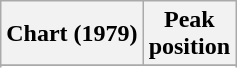<table class="wikitable sortable plainrowheaders" style="text-align:center">
<tr>
<th>Chart (1979)</th>
<th>Peak<br>position</th>
</tr>
<tr>
</tr>
<tr>
</tr>
</table>
